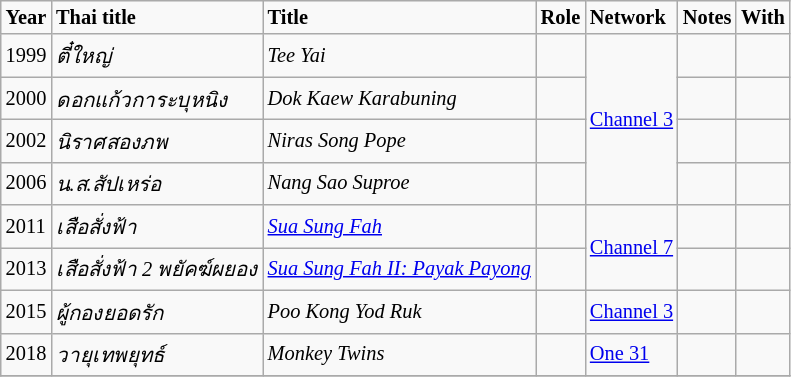<table class="wikitable" style="font-size: 85%;">
<tr>
<td><strong>Year</strong></td>
<td><strong>Thai title</strong></td>
<td><strong>Title</strong></td>
<td><strong>Role</strong></td>
<td><strong>Network</strong></td>
<td><strong>Notes</strong></td>
<td><strong>With</strong></td>
</tr>
<tr>
<td rowspan="1">1999</td>
<td><em> ตี๋ใหญ่ </em></td>
<td><em> Tee Yai </em></td>
<td></td>
<td rowspan="4"><a href='#'>Channel 3</a></td>
<td></td>
<td></td>
</tr>
<tr>
<td>2000</td>
<td><em> ดอกแก้วการะบุหนิง </em></td>
<td><em> Dok Kaew Karabuning </em></td>
<td></td>
<td></td>
<td></td>
</tr>
<tr>
<td>2002</td>
<td><em> นิราศสองภพ </em></td>
<td><em> Niras Song Pope </em></td>
<td></td>
<td></td>
<td></td>
</tr>
<tr>
<td>2006</td>
<td><em> น.ส.สัปเหร่อ </em></td>
<td><em> Nang Sao Suproe </em></td>
<td></td>
<td></td>
<td></td>
</tr>
<tr>
<td>2011</td>
<td><em> เสือสั่งฟ้า </em></td>
<td><em> <a href='#'>Sua Sung Fah</a> </em></td>
<td></td>
<td rowspan="2"><a href='#'>Channel 7</a></td>
<td></td>
<td></td>
</tr>
<tr>
<td>2013</td>
<td><em> เสือสั่งฟ้า 2 พยัคฆ์ผยอง </em></td>
<td><em> <a href='#'>Sua Sung Fah II: Payak Payong</a> </em></td>
<td></td>
<td></td>
<td></td>
</tr>
<tr>
<td>2015</td>
<td><em> ผู้กองยอดรัก </em></td>
<td><em> Poo Kong Yod Ruk </em></td>
<td></td>
<td><a href='#'>Channel 3</a></td>
<td></td>
<td></td>
</tr>
<tr>
<td>2018</td>
<td><em> วายุเทพยุทธ์ </em></td>
<td><em> Monkey Twins </em></td>
<td></td>
<td><a href='#'>One 31</a></td>
<td></td>
<td></td>
</tr>
<tr>
</tr>
</table>
